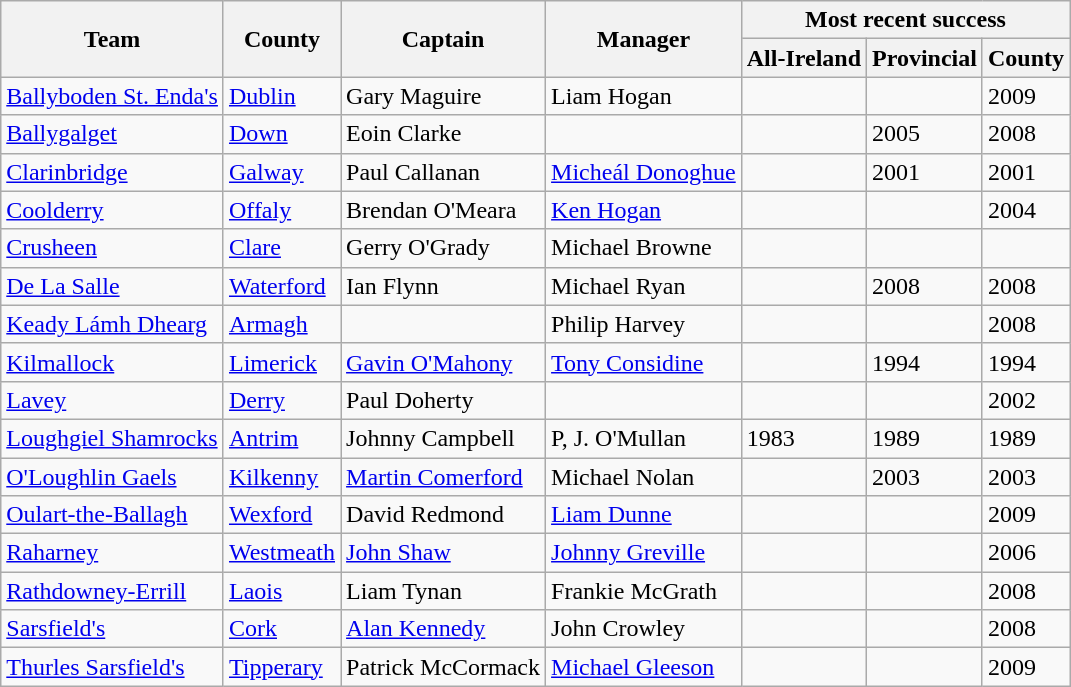<table class="wikitable">
<tr>
<th rowspan="2">Team</th>
<th rowspan="2">County</th>
<th rowspan="2">Captain</th>
<th rowspan="2">Manager</th>
<th colspan="3">Most recent success</th>
</tr>
<tr>
<th>All-Ireland</th>
<th>Provincial</th>
<th>County</th>
</tr>
<tr>
<td><a href='#'>Ballyboden St. Enda's</a></td>
<td><a href='#'>Dublin</a></td>
<td>Gary Maguire</td>
<td>Liam Hogan</td>
<td></td>
<td></td>
<td>2009</td>
</tr>
<tr>
<td><a href='#'>Ballygalget</a></td>
<td><a href='#'>Down</a></td>
<td>Eoin Clarke</td>
<td></td>
<td></td>
<td>2005</td>
<td>2008</td>
</tr>
<tr>
<td><a href='#'>Clarinbridge</a></td>
<td><a href='#'>Galway</a></td>
<td>Paul Callanan</td>
<td><a href='#'>Micheál Donoghue</a></td>
<td></td>
<td>2001</td>
<td>2001</td>
</tr>
<tr>
<td><a href='#'>Coolderry</a></td>
<td><a href='#'>Offaly</a></td>
<td>Brendan O'Meara</td>
<td><a href='#'>Ken Hogan</a></td>
<td></td>
<td></td>
<td>2004</td>
</tr>
<tr>
<td><a href='#'>Crusheen</a></td>
<td><a href='#'>Clare</a></td>
<td>Gerry O'Grady</td>
<td>Michael Browne</td>
<td></td>
<td></td>
<td></td>
</tr>
<tr>
<td><a href='#'>De La Salle</a></td>
<td><a href='#'>Waterford</a></td>
<td>Ian Flynn</td>
<td>Michael Ryan</td>
<td></td>
<td>2008</td>
<td>2008</td>
</tr>
<tr>
<td><a href='#'>Keady Lámh Dhearg</a></td>
<td><a href='#'>Armagh</a></td>
<td></td>
<td>Philip Harvey</td>
<td></td>
<td></td>
<td>2008</td>
</tr>
<tr>
<td><a href='#'>Kilmallock</a></td>
<td><a href='#'>Limerick</a></td>
<td><a href='#'>Gavin O'Mahony</a></td>
<td><a href='#'>Tony Considine</a></td>
<td></td>
<td>1994</td>
<td>1994</td>
</tr>
<tr>
<td><a href='#'>Lavey</a></td>
<td><a href='#'>Derry</a></td>
<td>Paul Doherty</td>
<td></td>
<td></td>
<td></td>
<td>2002</td>
</tr>
<tr>
<td><a href='#'>Loughgiel Shamrocks</a></td>
<td><a href='#'>Antrim</a></td>
<td>Johnny Campbell</td>
<td>P, J. O'Mullan</td>
<td>1983</td>
<td>1989</td>
<td>1989</td>
</tr>
<tr>
<td><a href='#'>O'Loughlin Gaels</a></td>
<td><a href='#'>Kilkenny</a></td>
<td><a href='#'>Martin Comerford</a></td>
<td>Michael Nolan</td>
<td></td>
<td>2003</td>
<td>2003</td>
</tr>
<tr>
<td><a href='#'>Oulart-the-Ballagh</a></td>
<td><a href='#'>Wexford</a></td>
<td>David Redmond</td>
<td><a href='#'>Liam Dunne</a></td>
<td></td>
<td></td>
<td>2009</td>
</tr>
<tr>
<td><a href='#'>Raharney</a></td>
<td><a href='#'>Westmeath</a></td>
<td><a href='#'>John Shaw</a></td>
<td><a href='#'>Johnny Greville</a></td>
<td></td>
<td></td>
<td>2006</td>
</tr>
<tr>
<td><a href='#'>Rathdowney-Errill</a></td>
<td><a href='#'>Laois</a></td>
<td>Liam Tynan</td>
<td>Frankie McGrath</td>
<td></td>
<td></td>
<td>2008</td>
</tr>
<tr>
<td><a href='#'>Sarsfield's</a></td>
<td><a href='#'>Cork</a></td>
<td><a href='#'>Alan Kennedy</a></td>
<td>John Crowley</td>
<td></td>
<td></td>
<td>2008</td>
</tr>
<tr>
<td><a href='#'>Thurles Sarsfield's</a></td>
<td><a href='#'>Tipperary</a></td>
<td>Patrick McCormack</td>
<td><a href='#'>Michael Gleeson</a></td>
<td></td>
<td></td>
<td>2009</td>
</tr>
</table>
